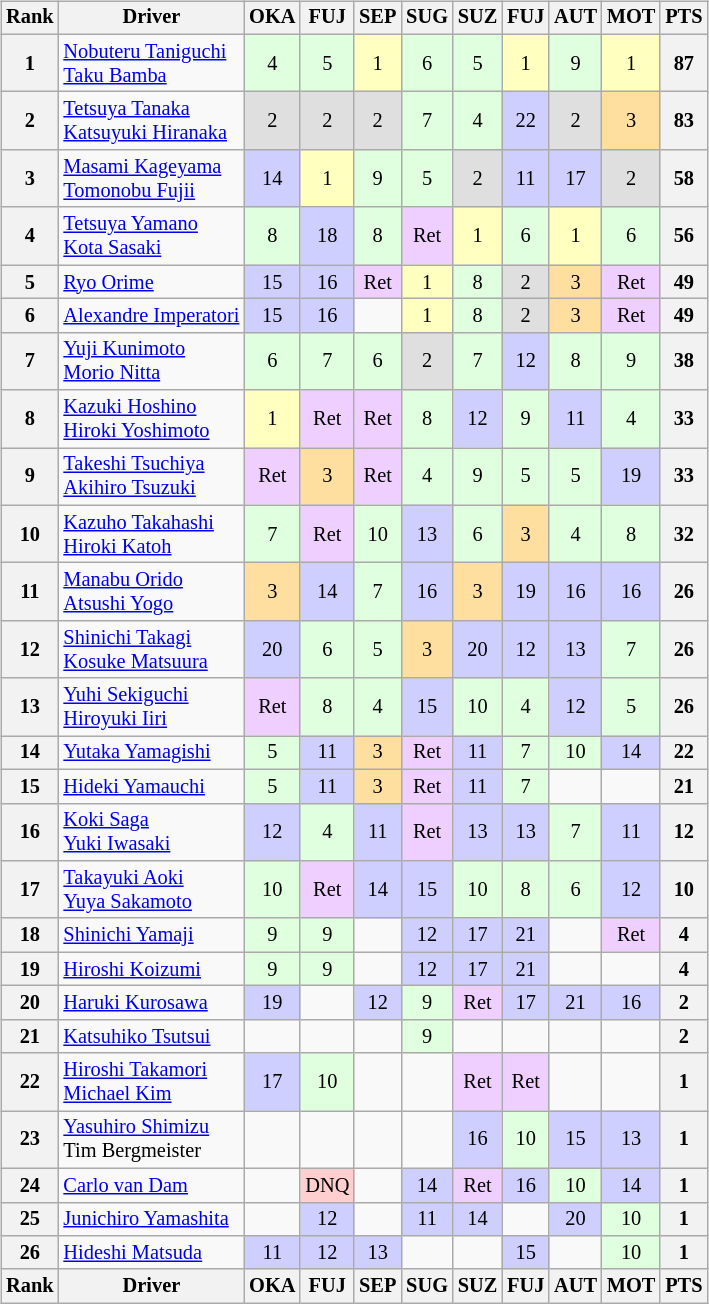<table>
<tr>
<td><br><table class="wikitable" style="font-size:85%; text-align:center">
<tr>
<th>Rank</th>
<th>Driver</th>
<th>OKA<br></th>
<th>FUJ<br></th>
<th>SEP<br></th>
<th>SUG<br></th>
<th>SUZ<br></th>
<th>FUJ<br></th>
<th>AUT<br></th>
<th>MOT<br></th>
<th>PTS</th>
</tr>
<tr>
<th>1</th>
<td align="left"> <a href='#'>Nobuteru Taniguchi</a><br> <a href='#'>Taku Bamba</a></td>
<td style="background:#DFFFDF;">4</td>
<td style="background:#DFFFDF;">5</td>
<td style="background:#FFFFBF;">1</td>
<td style="background:#DFFFDF;">6</td>
<td style="background:#DFFFDF;">5</td>
<td style="background:#FFFFBF;">1</td>
<td style="background:#DFFFDF;">9</td>
<td style="background:#FFFFBF;">1</td>
<th>87</th>
</tr>
<tr>
<th>2</th>
<td align="left"> <a href='#'>Tetsuya Tanaka</a><br> <a href='#'>Katsuyuki Hiranaka</a></td>
<td style="background:#DFDFDF;">2</td>
<td style="background:#DFDFDF;">2</td>
<td style="background:#DFDFDF;">2</td>
<td style="background:#DFFFDF;">7</td>
<td style="background:#DFFFDF;">4</td>
<td style="background:#CFCFFF;">22</td>
<td style="background:#DFDFDF;">2</td>
<td style="background:#FFDF9F;">3</td>
<th>83</th>
</tr>
<tr>
<th>3</th>
<td align="left"> <a href='#'>Masami Kageyama</a><br> <a href='#'>Tomonobu Fujii</a></td>
<td style="background:#CFCFFF;">14</td>
<td style="background:#FFFFBF;">1</td>
<td style="background:#DFFFDF;">9</td>
<td style="background:#DFFFDF;">5</td>
<td style="background:#DFDFDF;">2</td>
<td style="background:#CFCFFF;">11</td>
<td style="background:#CFCFFF;">17</td>
<td style="background:#DFDFDF;">2</td>
<th>58</th>
</tr>
<tr>
<th>4</th>
<td align="left"> <a href='#'>Tetsuya Yamano</a><br> <a href='#'>Kota Sasaki</a></td>
<td style="background:#DFFFDF;">8</td>
<td style="background:#CFCFFF;">18</td>
<td style="background:#DFFFDF;">8</td>
<td style="background:#EFCFFF;">Ret</td>
<td style="background:#FFFFBF;">1</td>
<td style="background:#DFFFDF;">6</td>
<td style="background:#FFFFBF;">1</td>
<td style="background:#DFFFDF;">6</td>
<th>56</th>
</tr>
<tr>
<th>5</th>
<td align="left"> <a href='#'>Ryo Orime</a></td>
<td style="background:#CFCFFF;">15</td>
<td style="background:#CFCFFF;">16</td>
<td style="background:#EFCFFF;">Ret</td>
<td style="background:#FFFFBF;">1</td>
<td style="background:#DFFFDF;">8</td>
<td style="background:#DFDFDF;">2</td>
<td style="background:#FFDF9F;">3</td>
<td style="background:#EFCFFF;">Ret</td>
<th>49</th>
</tr>
<tr>
<th>6</th>
<td align="left"> <a href='#'>Alexandre Imperatori</a></td>
<td style="background:#CFCFFF;">15</td>
<td style="background:#CFCFFF;">16</td>
<td></td>
<td style="background:#FFFFBF;">1</td>
<td style="background:#DFFFDF;">8</td>
<td style="background:#DFDFDF;">2</td>
<td style="background:#FFDF9F;">3</td>
<td style="background:#EFCFFF;">Ret</td>
<th>49</th>
</tr>
<tr>
<th>7</th>
<td align="left"> <a href='#'>Yuji Kunimoto</a><br> <a href='#'>Morio Nitta</a></td>
<td style="background:#DFFFDF;">6</td>
<td style="background:#DFFFDF;">7</td>
<td style="background:#DFFFDF;">6</td>
<td style="background:#DFDFDF;">2</td>
<td style="background:#DFFFDF;">7</td>
<td style="background:#CFCFFF;">12</td>
<td style="background:#DFFFDF;">8</td>
<td style="background:#DFFFDF;">9</td>
<th>38</th>
</tr>
<tr>
<th>8</th>
<td align="left"> <a href='#'>Kazuki Hoshino</a><br> <a href='#'>Hiroki Yoshimoto</a></td>
<td style="background:#FFFFBF;">1</td>
<td style="background:#EFCFFF;">Ret</td>
<td style="background:#EFCFFF;">Ret</td>
<td style="background:#DFFFDF;">8</td>
<td style="background:#CFCFFF;">12</td>
<td style="background:#DFFFDF;">9</td>
<td style="background:#CFCFFF;">11</td>
<td style="background:#DFFFDF;">4</td>
<th>33</th>
</tr>
<tr>
<th>9</th>
<td align="left"> <a href='#'>Takeshi Tsuchiya</a><br> <a href='#'>Akihiro Tsuzuki</a></td>
<td style="background:#EFCFFF;">Ret</td>
<td style="background:#FFDF9F;">3</td>
<td style="background:#EFCFFF;">Ret</td>
<td style="background:#DFFFDF;">4</td>
<td style="background:#DFFFDF;">9</td>
<td style="background:#DFFFDF;">5</td>
<td style="background:#DFFFDF;">5</td>
<td style="background:#CFCFFF;">19</td>
<th>33</th>
</tr>
<tr>
<th>10</th>
<td align="left"> <a href='#'>Kazuho Takahashi</a><br> <a href='#'>Hiroki Katoh</a></td>
<td style="background:#DFFFDF;">7</td>
<td style="background:#EFCFFF;">Ret</td>
<td style="background:#DFFFDF;">10</td>
<td style="background:#CFCFFF;">13</td>
<td style="background:#DFFFDF;">6</td>
<td style="background:#FFDF9F;">3</td>
<td style="background:#DFFFDF;">4</td>
<td style="background:#DFFFDF;">8</td>
<th>32</th>
</tr>
<tr>
<th>11</th>
<td align="left"> <a href='#'>Manabu Orido</a><br> <a href='#'>Atsushi Yogo</a></td>
<td style="background:#FFDF9F;">3</td>
<td style="background:#CFCFFF;">14</td>
<td style="background:#DFFFDF;">7</td>
<td style="background:#CFCFFF;">16</td>
<td style="background:#FFDF9F;">3</td>
<td style="background:#CFCFFF;">19</td>
<td style="background:#CFCFFF;">16</td>
<td style="background:#CFCFFF;">16</td>
<th>26</th>
</tr>
<tr>
<th>12</th>
<td align="left"> <a href='#'>Shinichi Takagi</a><br> <a href='#'>Kosuke Matsuura</a></td>
<td style="background:#CFCFFF;">20</td>
<td style="background:#DFFFDF;">6</td>
<td style="background:#DFFFDF;">5</td>
<td style="background:#FFDF9F;">3</td>
<td style="background:#CFCFFF;">20</td>
<td style="background:#CFCFFF;">12</td>
<td style="background:#CFCFFF;">13</td>
<td style="background:#DFFFDF;">7</td>
<th>26</th>
</tr>
<tr>
<th>13</th>
<td align="left"> <a href='#'>Yuhi Sekiguchi</a><br> <a href='#'>Hiroyuki Iiri</a></td>
<td style="background:#EFCFFF;">Ret</td>
<td style="background:#DFFFDF;">8</td>
<td style="background:#DFFFDF;">4</td>
<td style="background:#CFCFFF;">15</td>
<td style="background:#DFFFDF;">10</td>
<td style="background:#DFFFDF;">4</td>
<td style="background:#CFCFFF;">12</td>
<td style="background:#DFFFDF;">5</td>
<th>26</th>
</tr>
<tr>
<th>14</th>
<td align="left"> <a href='#'>Yutaka Yamagishi</a></td>
<td style="background:#DFFFDF;">5</td>
<td style="background:#CFCFFF;">11</td>
<td style="background:#FFDF9F;">3</td>
<td style="background:#EFCFFF;">Ret</td>
<td style="background:#CFCFFF;">11</td>
<td style="background:#DFFFDF;">7</td>
<td style="background:#DFFFDF;">10</td>
<td style="background:#CFCFFF;">14</td>
<th>22</th>
</tr>
<tr>
<th>15</th>
<td align="left"> <a href='#'>Hideki Yamauchi</a></td>
<td style="background:#DFFFDF;">5</td>
<td style="background:#CFCFFF;">11</td>
<td style="background:#FFDF9F;">3</td>
<td style="background:#EFCFFF;">Ret</td>
<td style="background:#CFCFFF;">11</td>
<td style="background:#DFFFDF;">7</td>
<td></td>
<td></td>
<th>21</th>
</tr>
<tr>
<th>16</th>
<td align="left"> <a href='#'>Koki Saga</a><br> <a href='#'>Yuki Iwasaki</a></td>
<td style="background:#CFCFFF;">12</td>
<td style="background:#DFFFDF;">4</td>
<td style="background:#CFCFFF;">11</td>
<td style="background:#EFCFFF;">Ret</td>
<td style="background:#CFCFFF;">13</td>
<td style="background:#CFCFFF;">13</td>
<td style="background:#DFFFDF;">7</td>
<td style="background:#CFCFFF;">11</td>
<th>12</th>
</tr>
<tr>
<th>17</th>
<td align="left"> <a href='#'>Takayuki Aoki</a><br> <a href='#'>Yuya Sakamoto</a></td>
<td style="background:#DFFFDF;">10</td>
<td style="background:#EFCFFF;">Ret</td>
<td style="background:#CFCFFF;">14</td>
<td style="background:#CFCFFF;">15</td>
<td style="background:#DFFFDF;">10</td>
<td style="background:#DFFFDF;">8</td>
<td style="background:#DFFFDF;">6</td>
<td style="background:#CFCFFF;">12</td>
<th>10</th>
</tr>
<tr>
<th>18</th>
<td align="left"> <a href='#'>Shinichi Yamaji</a></td>
<td style="background:#DFFFDF;">9</td>
<td style="background:#DFFFDF;">9</td>
<td></td>
<td style="background:#CFCFFF;">12</td>
<td style="background:#CFCFFF;">17</td>
<td style="background:#CFCFFF;">21</td>
<td></td>
<td style="background:#EFCFFF;">Ret</td>
<th>4</th>
</tr>
<tr>
<th>19</th>
<td align="left"> <a href='#'>Hiroshi Koizumi</a></td>
<td style="background:#DFFFDF;">9</td>
<td style="background:#DFFFDF;">9</td>
<td></td>
<td style="background:#CFCFFF;">12</td>
<td style="background:#CFCFFF;">17</td>
<td style="background:#CFCFFF;">21</td>
<td></td>
<td></td>
<th>4</th>
</tr>
<tr>
<th>20</th>
<td align="left"> <a href='#'>Haruki Kurosawa</a></td>
<td style="background:#CFCFFF;">19</td>
<td></td>
<td style="background:#CFCFFF;">12</td>
<td style="background:#DFFFDF;">9</td>
<td style="background:#EFCFFF;">Ret</td>
<td style="background:#CFCFFF;">17</td>
<td style="background:#CFCFFF;">21</td>
<td style="background:#CFCFFF;">16</td>
<th>2</th>
</tr>
<tr>
<th>21</th>
<td align="left"> <a href='#'>Katsuhiko Tsutsui</a></td>
<td></td>
<td></td>
<td></td>
<td style="background:#DFFFDF;">9</td>
<td></td>
<td></td>
<td></td>
<td></td>
<th>2</th>
</tr>
<tr>
<th>22</th>
<td align="left"> <a href='#'>Hiroshi Takamori</a><br> <a href='#'>Michael Kim</a></td>
<td style="background:#CFCFFF;">17</td>
<td style="background:#DFFFDF;">10</td>
<td></td>
<td></td>
<td style="background:#EFCFFF;">Ret</td>
<td style="background:#EFCFFF;">Ret</td>
<td></td>
<td></td>
<th>1</th>
</tr>
<tr>
<th>23</th>
<td align="left"> <a href='#'>Yasuhiro Shimizu</a><br> Tim Bergmeister</td>
<td></td>
<td></td>
<td></td>
<td></td>
<td style="background:#CFCFFF;">16</td>
<td style="background:#DFFFDF;">10</td>
<td style="background:#CFCFFF;">15</td>
<td style="background:#CFCFFF;">13</td>
<th>1</th>
</tr>
<tr>
<th>24</th>
<td align="left"> <a href='#'>Carlo van Dam</a></td>
<td></td>
<td style="background:#FFCFCF;">DNQ</td>
<td></td>
<td style="background:#CFCFFF;">14</td>
<td style="background:#EFCFFF;">Ret</td>
<td style="background:#CFCFFF;">16</td>
<td style="background:#DFFFDF;">10</td>
<td style="background:#CFCFFF;">14</td>
<th>1</th>
</tr>
<tr>
<th>25</th>
<td align="left"> <a href='#'>Junichiro Yamashita</a></td>
<td></td>
<td style="background:#CFCFFF;">12</td>
<td></td>
<td style="background:#CFCFFF;">11</td>
<td style="background:#CFCFFF;">14</td>
<td></td>
<td style="background:#CFCFFF;">20</td>
<td style="background:#DFFFDF;">10</td>
<th>1</th>
</tr>
<tr>
<th>26</th>
<td align="left"> <a href='#'>Hideshi Matsuda</a></td>
<td style="background:#CFCFFF;">11</td>
<td style="background:#CFCFFF;">12</td>
<td style="background:#CFCFFF;">13</td>
<td></td>
<td></td>
<td style="background:#CFCFFF;">15</td>
<td></td>
<td style="background:#DFFFDF;">10</td>
<th>1</th>
</tr>
<tr>
<th>Rank</th>
<th>Driver</th>
<th>OKA<br></th>
<th>FUJ<br></th>
<th>SEP<br></th>
<th>SUG<br></th>
<th>SUZ<br></th>
<th>FUJ<br></th>
<th>AUT<br></th>
<th>MOT<br></th>
<th>PTS</th>
</tr>
</table>
</td>
<td valign="top"><br></td>
</tr>
</table>
